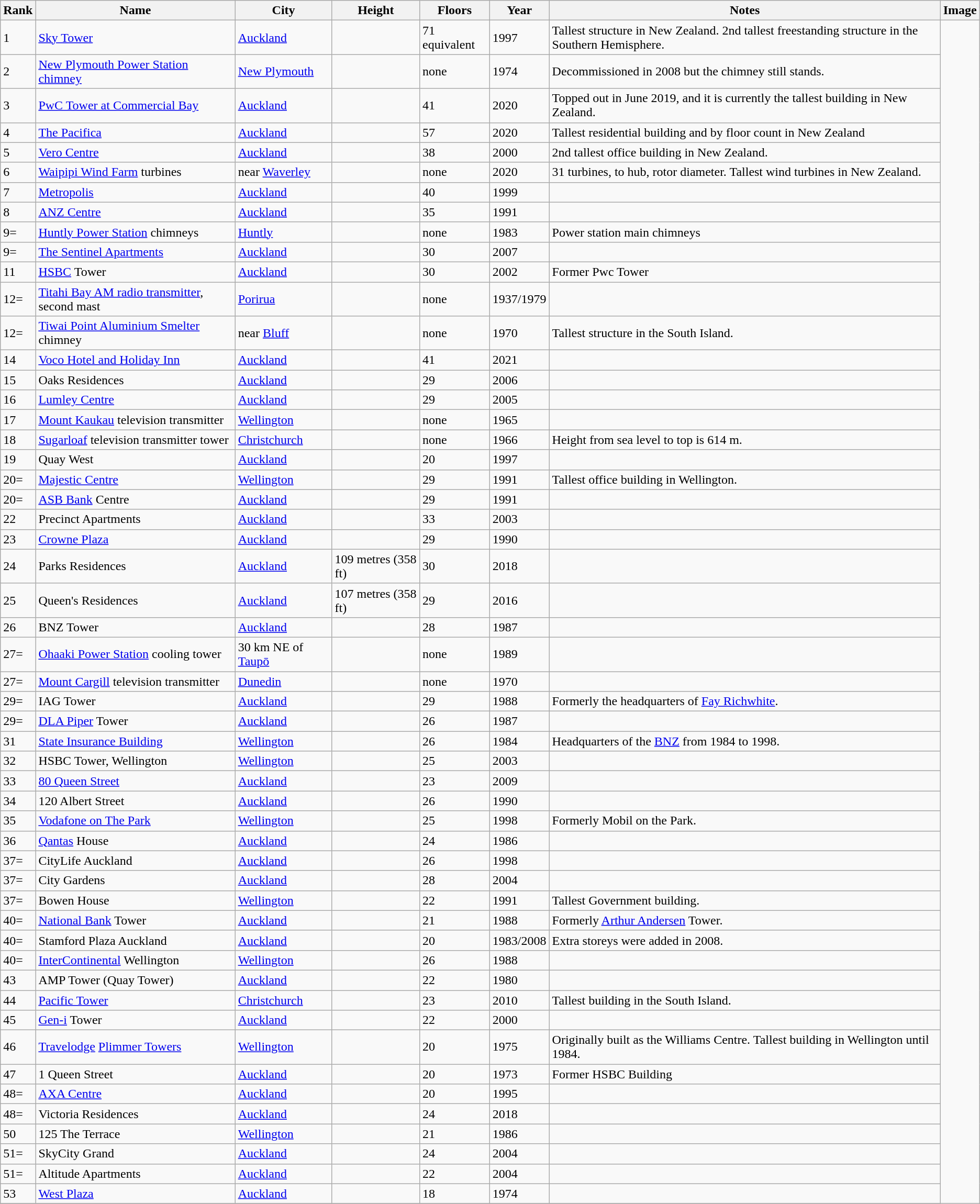<table class="wikitable sortable">
<tr>
<th>Rank</th>
<th>Name</th>
<th>City</th>
<th nowrap>Height</th>
<th>Floors</th>
<th>Year</th>
<th class="unsortable">Notes</th>
<th>Image</th>
</tr>
<tr>
<td>1</td>
<td><a href='#'>Sky Tower</a></td>
<td><a href='#'>Auckland</a></td>
<td></td>
<td>71 equivalent</td>
<td>1997</td>
<td>Tallest structure in New Zealand. 2nd tallest freestanding structure in the Southern Hemisphere.</td>
</tr>
<tr>
<td>2</td>
<td><a href='#'>New Plymouth Power Station chimney</a></td>
<td><a href='#'>New Plymouth</a></td>
<td></td>
<td>none</td>
<td>1974</td>
<td>Decommissioned in 2008 but the chimney still stands.</td>
</tr>
<tr>
<td>3</td>
<td><a href='#'>PwC Tower at Commercial Bay</a></td>
<td><a href='#'>Auckland</a></td>
<td></td>
<td>41</td>
<td>2020</td>
<td>Topped out in June 2019, and it is currently the tallest building in New Zealand.</td>
</tr>
<tr>
<td>4</td>
<td><a href='#'>The Pacifica</a></td>
<td><a href='#'>Auckland</a></td>
<td></td>
<td>57</td>
<td>2020</td>
<td>Tallest residential building and by floor count in New Zealand</td>
</tr>
<tr>
<td>5</td>
<td><a href='#'>Vero Centre</a></td>
<td><a href='#'>Auckland</a></td>
<td></td>
<td>38</td>
<td>2000</td>
<td>2nd tallest office building in New Zealand.</td>
</tr>
<tr>
<td>6</td>
<td><a href='#'>Waipipi Wind Farm</a> turbines</td>
<td>near <a href='#'>Waverley</a></td>
<td></td>
<td>none</td>
<td>2020</td>
<td>31 turbines,  to hub,  rotor diameter. Tallest wind turbines in New Zealand.</td>
</tr>
<tr>
<td>7</td>
<td><a href='#'>Metropolis</a></td>
<td><a href='#'>Auckland</a></td>
<td></td>
<td>40</td>
<td>1999</td>
<td></td>
</tr>
<tr>
<td>8</td>
<td><a href='#'>ANZ Centre</a></td>
<td><a href='#'>Auckland</a></td>
<td></td>
<td>35</td>
<td>1991</td>
<td></td>
</tr>
<tr>
<td>9=</td>
<td><a href='#'>Huntly Power Station</a> chimneys</td>
<td><a href='#'>Huntly</a></td>
<td></td>
<td>none</td>
<td>1983</td>
<td>Power station main chimneys </td>
</tr>
<tr>
<td>9=</td>
<td><a href='#'>The Sentinel Apartments</a></td>
<td><a href='#'>Auckland</a></td>
<td></td>
<td>30</td>
<td>2007</td>
<td></td>
</tr>
<tr>
<td>11</td>
<td><a href='#'>HSBC</a> Tower</td>
<td><a href='#'>Auckland</a></td>
<td></td>
<td>30</td>
<td>2002</td>
<td>Former Pwc Tower</td>
</tr>
<tr>
<td>12=</td>
<td><a href='#'>Titahi Bay AM radio transmitter</a>, second mast</td>
<td><a href='#'>Porirua</a></td>
<td></td>
<td>none</td>
<td>1937/1979</td>
<td></td>
</tr>
<tr>
<td>12=</td>
<td><a href='#'>Tiwai Point Aluminium Smelter</a> chimney</td>
<td>near <a href='#'>Bluff</a></td>
<td></td>
<td>none</td>
<td>1970</td>
<td>Tallest structure in the South Island.</td>
</tr>
<tr>
<td>14</td>
<td><a href='#'>Voco Hotel and Holiday Inn</a></td>
<td><a href='#'>Auckland</a></td>
<td></td>
<td>41</td>
<td>2021</td>
<td></td>
</tr>
<tr>
<td>15</td>
<td>Oaks Residences</td>
<td><a href='#'>Auckland</a></td>
<td></td>
<td>29</td>
<td>2006</td>
<td></td>
</tr>
<tr>
<td>16</td>
<td><a href='#'>Lumley Centre</a></td>
<td><a href='#'>Auckland</a></td>
<td></td>
<td>29</td>
<td>2005</td>
<td></td>
</tr>
<tr>
<td>17</td>
<td><a href='#'>Mount Kaukau</a> television transmitter</td>
<td><a href='#'>Wellington</a></td>
<td></td>
<td>none</td>
<td>1965</td>
<td></td>
</tr>
<tr>
<td>18</td>
<td><a href='#'>Sugarloaf</a> television transmitter tower</td>
<td><a href='#'>Christchurch</a></td>
<td></td>
<td>none</td>
<td>1966</td>
<td>Height from sea level to top is 614 m.</td>
</tr>
<tr>
<td>19</td>
<td>Quay West</td>
<td><a href='#'>Auckland</a></td>
<td></td>
<td>20</td>
<td>1997</td>
<td></td>
</tr>
<tr>
<td>20=</td>
<td><a href='#'>Majestic Centre</a></td>
<td><a href='#'>Wellington</a></td>
<td></td>
<td>29</td>
<td>1991</td>
<td>Tallest office building in Wellington.</td>
</tr>
<tr>
<td>20=</td>
<td><a href='#'>ASB Bank</a> Centre</td>
<td><a href='#'>Auckland</a></td>
<td></td>
<td>29</td>
<td>1991</td>
<td></td>
</tr>
<tr>
<td>22</td>
<td>Precinct Apartments</td>
<td><a href='#'>Auckland</a></td>
<td></td>
<td>33</td>
<td>2003</td>
<td></td>
</tr>
<tr>
<td>23</td>
<td><a href='#'>Crowne Plaza</a></td>
<td><a href='#'>Auckland</a></td>
<td></td>
<td>29</td>
<td>1990</td>
<td></td>
</tr>
<tr>
<td>24</td>
<td>Parks Residences</td>
<td><a href='#'>Auckland</a></td>
<td>109 metres (358<br>ft)</td>
<td>30</td>
<td>2018</td>
<td></td>
</tr>
<tr>
<td>25</td>
<td>Queen's Residences</td>
<td><a href='#'>Auckland</a></td>
<td>107 metres (358 ft)</td>
<td>29</td>
<td>2016</td>
<td></td>
</tr>
<tr>
<td>26</td>
<td>BNZ Tower</td>
<td><a href='#'>Auckland</a></td>
<td></td>
<td>28</td>
<td>1987</td>
<td></td>
</tr>
<tr>
<td>27=</td>
<td><a href='#'>Ohaaki Power Station</a> cooling tower</td>
<td>30 km NE of <a href='#'>Taupō</a></td>
<td></td>
<td>none</td>
<td>1989</td>
<td></td>
</tr>
<tr>
<td>27=</td>
<td><a href='#'>Mount Cargill</a> television transmitter</td>
<td><a href='#'>Dunedin</a></td>
<td></td>
<td>none</td>
<td>1970</td>
<td></td>
</tr>
<tr>
<td>29=</td>
<td>IAG Tower</td>
<td><a href='#'>Auckland</a></td>
<td></td>
<td>29</td>
<td>1988</td>
<td>Formerly the headquarters of <a href='#'>Fay Richwhite</a>.</td>
</tr>
<tr>
<td>29=</td>
<td><a href='#'>DLA Piper</a> Tower</td>
<td><a href='#'>Auckland</a></td>
<td></td>
<td>26</td>
<td>1987</td>
<td></td>
</tr>
<tr>
<td>31</td>
<td><a href='#'>State Insurance Building</a></td>
<td><a href='#'>Wellington</a></td>
<td></td>
<td>26</td>
<td>1984</td>
<td>Headquarters of the <a href='#'>BNZ</a> from 1984 to 1998.</td>
</tr>
<tr>
<td>32</td>
<td>HSBC Tower, Wellington</td>
<td><a href='#'>Wellington</a></td>
<td></td>
<td>25</td>
<td>2003</td>
<td></td>
</tr>
<tr>
<td>33</td>
<td><a href='#'>80 Queen Street</a></td>
<td><a href='#'>Auckland</a></td>
<td></td>
<td>23</td>
<td>2009</td>
<td></td>
</tr>
<tr>
<td>34</td>
<td>120 Albert Street</td>
<td><a href='#'>Auckland</a></td>
<td></td>
<td>26</td>
<td>1990</td>
<td></td>
</tr>
<tr>
<td>35</td>
<td><a href='#'>Vodafone on The Park</a></td>
<td><a href='#'>Wellington</a></td>
<td></td>
<td>25</td>
<td>1998</td>
<td>Formerly Mobil on the Park.</td>
</tr>
<tr>
<td>36</td>
<td><a href='#'>Qantas</a> House</td>
<td><a href='#'>Auckland</a></td>
<td></td>
<td>24</td>
<td>1986</td>
<td></td>
</tr>
<tr>
<td>37=</td>
<td>CityLife Auckland</td>
<td><a href='#'>Auckland</a></td>
<td></td>
<td>26</td>
<td>1998</td>
<td></td>
</tr>
<tr>
<td>37=</td>
<td>City Gardens</td>
<td><a href='#'>Auckland</a></td>
<td></td>
<td>28</td>
<td>2004</td>
<td></td>
</tr>
<tr>
<td>37=</td>
<td>Bowen House</td>
<td><a href='#'>Wellington</a></td>
<td></td>
<td>22</td>
<td>1991</td>
<td>Tallest Government building.</td>
</tr>
<tr>
<td>40=</td>
<td><a href='#'>National Bank</a> Tower</td>
<td><a href='#'>Auckland</a></td>
<td></td>
<td>21</td>
<td>1988</td>
<td>Formerly <a href='#'>Arthur Andersen</a> Tower.</td>
</tr>
<tr>
<td>40=</td>
<td>Stamford Plaza Auckland</td>
<td><a href='#'>Auckland</a></td>
<td></td>
<td>20</td>
<td>1983/2008</td>
<td>Extra storeys were added in 2008.</td>
</tr>
<tr>
<td>40=</td>
<td><a href='#'>InterContinental</a> Wellington</td>
<td><a href='#'>Wellington</a></td>
<td></td>
<td>26</td>
<td>1988</td>
<td></td>
</tr>
<tr>
<td>43</td>
<td>AMP Tower (Quay Tower)</td>
<td><a href='#'>Auckland</a></td>
<td></td>
<td>22</td>
<td>1980</td>
<td></td>
</tr>
<tr>
<td>44</td>
<td><a href='#'>Pacific Tower</a></td>
<td><a href='#'>Christchurch</a></td>
<td></td>
<td>23</td>
<td>2010</td>
<td>Tallest building in the South Island.</td>
</tr>
<tr>
<td>45</td>
<td><a href='#'>Gen-i</a> Tower</td>
<td><a href='#'>Auckland</a></td>
<td></td>
<td>22</td>
<td>2000</td>
<td></td>
</tr>
<tr>
<td>46</td>
<td><a href='#'>Travelodge</a> <a href='#'>Plimmer Towers</a></td>
<td><a href='#'>Wellington</a></td>
<td></td>
<td>20</td>
<td>1975</td>
<td>Originally built as the Williams Centre. Tallest building in Wellington until 1984.</td>
</tr>
<tr>
<td>47</td>
<td>1 Queen Street</td>
<td><a href='#'>Auckland</a></td>
<td></td>
<td>20</td>
<td>1973</td>
<td>Former HSBC Building</td>
</tr>
<tr>
<td>48=</td>
<td><a href='#'>AXA Centre</a></td>
<td><a href='#'>Auckland</a></td>
<td></td>
<td>20</td>
<td>1995</td>
<td></td>
</tr>
<tr>
<td>48=</td>
<td>Victoria Residences</td>
<td><a href='#'>Auckland</a></td>
<td></td>
<td>24</td>
<td>2018</td>
<td></td>
</tr>
<tr>
<td>50</td>
<td>125 The Terrace</td>
<td><a href='#'>Wellington</a></td>
<td></td>
<td>21</td>
<td>1986</td>
<td></td>
</tr>
<tr>
<td>51=</td>
<td>SkyCity Grand</td>
<td><a href='#'>Auckland</a></td>
<td></td>
<td>24</td>
<td>2004</td>
<td></td>
</tr>
<tr>
<td>51=</td>
<td>Altitude Apartments</td>
<td><a href='#'>Auckland</a></td>
<td></td>
<td>22</td>
<td>2004</td>
<td></td>
</tr>
<tr>
<td>53</td>
<td><a href='#'>West Plaza</a></td>
<td><a href='#'>Auckland</a></td>
<td></td>
<td>18</td>
<td>1974</td>
<td></td>
</tr>
<tr>
</tr>
</table>
